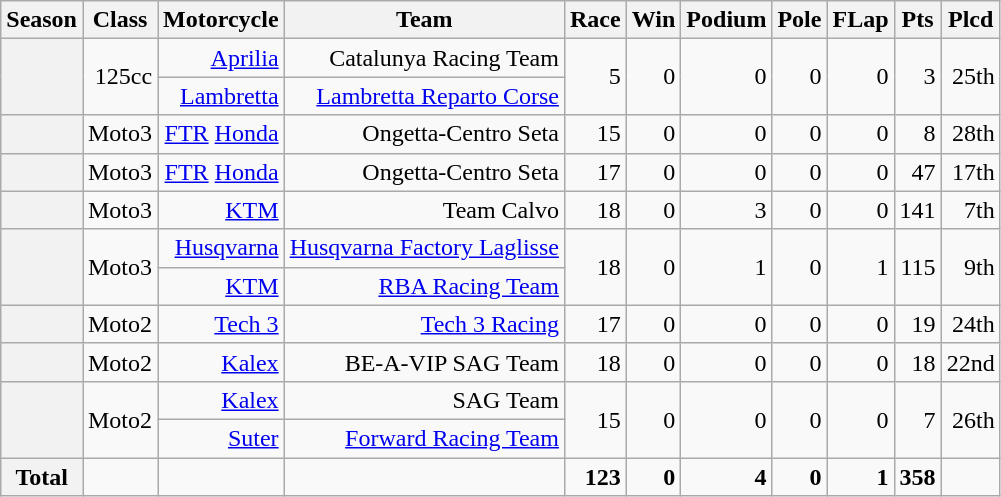<table class="wikitable" style=text-align:right>
<tr>
<th>Season</th>
<th>Class</th>
<th>Motorcycle</th>
<th>Team</th>
<th>Race</th>
<th>Win</th>
<th>Podium</th>
<th>Pole</th>
<th>FLap</th>
<th>Pts</th>
<th>Plcd</th>
</tr>
<tr>
<th rowspan=2></th>
<td rowspan=2>125cc</td>
<td><a href='#'>Aprilia</a></td>
<td>Catalunya Racing Team</td>
<td rowspan=2>5</td>
<td rowspan=2>0</td>
<td rowspan=2>0</td>
<td rowspan=2>0</td>
<td rowspan=2>0</td>
<td rowspan=2>3</td>
<td rowspan=2>25th</td>
</tr>
<tr>
<td><a href='#'>Lambretta</a></td>
<td><a href='#'>Lambretta Reparto Corse</a></td>
</tr>
<tr>
<th></th>
<td>Moto3</td>
<td><a href='#'>FTR</a> <a href='#'>Honda</a></td>
<td>Ongetta-Centro Seta</td>
<td>15</td>
<td>0</td>
<td>0</td>
<td>0</td>
<td>0</td>
<td>8</td>
<td>28th</td>
</tr>
<tr>
<th></th>
<td>Moto3</td>
<td><a href='#'>FTR</a> <a href='#'>Honda</a></td>
<td>Ongetta-Centro Seta</td>
<td>17</td>
<td>0</td>
<td>0</td>
<td>0</td>
<td>0</td>
<td>47</td>
<td>17th</td>
</tr>
<tr>
<th></th>
<td>Moto3</td>
<td><a href='#'>KTM</a></td>
<td>Team Calvo</td>
<td>18</td>
<td>0</td>
<td>3</td>
<td>0</td>
<td>0</td>
<td>141</td>
<td>7th</td>
</tr>
<tr>
<th rowspan=2></th>
<td rowspan=2>Moto3</td>
<td><a href='#'>Husqvarna</a></td>
<td><a href='#'>Husqvarna Factory Laglisse</a></td>
<td rowspan=2>18</td>
<td rowspan=2>0</td>
<td rowspan=2>1</td>
<td rowspan=2>0</td>
<td rowspan=2>1</td>
<td rowspan=2>115</td>
<td rowspan=2>9th</td>
</tr>
<tr>
<td><a href='#'>KTM</a></td>
<td><a href='#'>RBA Racing Team</a></td>
</tr>
<tr>
<th></th>
<td>Moto2</td>
<td><a href='#'>Tech 3</a></td>
<td><a href='#'>Tech 3 Racing</a></td>
<td>17</td>
<td>0</td>
<td>0</td>
<td>0</td>
<td>0</td>
<td>19</td>
<td>24th</td>
</tr>
<tr>
<th></th>
<td>Moto2</td>
<td><a href='#'>Kalex</a></td>
<td>BE-A-VIP SAG Team</td>
<td>18</td>
<td>0</td>
<td>0</td>
<td>0</td>
<td>0</td>
<td>18</td>
<td>22nd</td>
</tr>
<tr>
<th rowspan=2></th>
<td rowspan=2>Moto2</td>
<td><a href='#'>Kalex</a></td>
<td>SAG Team</td>
<td rowspan=2>15</td>
<td rowspan=2>0</td>
<td rowspan=2>0</td>
<td rowspan=2>0</td>
<td rowspan=2>0</td>
<td rowspan=2>7</td>
<td rowspan=2>26th</td>
</tr>
<tr>
<td><a href='#'>Suter</a></td>
<td><a href='#'>Forward Racing Team</a></td>
</tr>
<tr>
<th>Total</th>
<td></td>
<td></td>
<td></td>
<td><strong>123</strong></td>
<td><strong>0</strong></td>
<td><strong>4</strong></td>
<td><strong>0</strong></td>
<td><strong>1</strong></td>
<td><strong>358</strong></td>
<td></td>
</tr>
</table>
